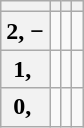<table class="wikitable">
<tr ---- valign="center">
<th></th>
<th></th>
<th></th>
<th></th>
</tr>
<tr ---- valign="center"  align="center">
<th>2, −</th>
<td></td>
<td></td>
<td></td>
</tr>
<tr ---- valign="center"  align="center">
<th>1, </th>
<td></td>
<td></td>
<td></td>
</tr>
<tr ---- valign="center"  align="center">
<th>0, </th>
<td></td>
<td></td>
<td></td>
</tr>
</table>
